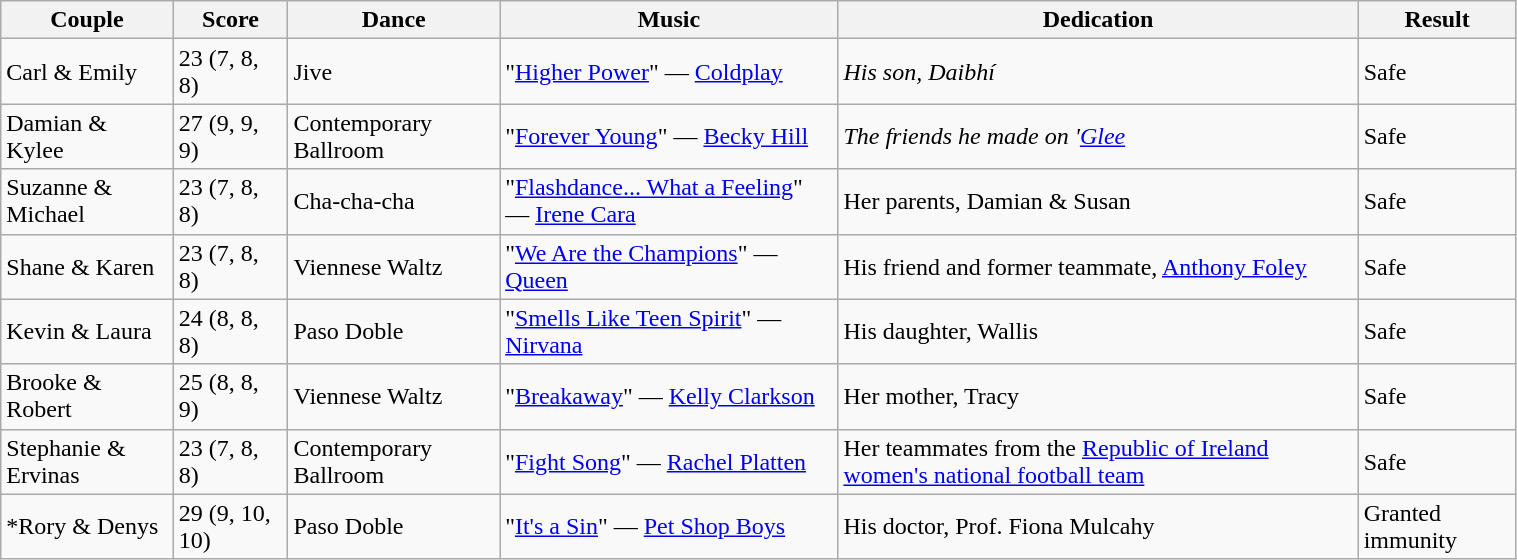<table class="wikitable" style="width:80%;">
<tr>
<th>Couple</th>
<th>Score</th>
<th>Dance</th>
<th>Music</th>
<th>Dedication</th>
<th>Result</th>
</tr>
<tr>
<td>Carl & Emily</td>
<td>23 (7, 8, 8)</td>
<td>Jive</td>
<td>"<a href='#'>Higher Power</a>" — <a href='#'>Coldplay</a></td>
<td><em>His son, Daibhí</em></td>
<td>Safe</td>
</tr>
<tr>
<td>Damian & Kylee</td>
<td>27 (9, 9, 9)</td>
<td>Contemporary Ballroom</td>
<td>"<a href='#'>Forever Young</a>" — <a href='#'>Becky Hill</a></td>
<td><em>The friends he made on '<a href='#'>Glee</a><strong></td>
<td>Safe</td>
</tr>
<tr>
<td>Suzanne & Michael</td>
<td>23 (7, 8, 8)</td>
<td>Cha-cha-cha</td>
<td>"<a href='#'>Flashdance... What a Feeling</a>" — <a href='#'>Irene Cara</a></td>
<td></em>Her parents, Damian & Susan<em></td>
<td>Safe</td>
</tr>
<tr>
<td>Shane & Karen</td>
<td>23 (7, 8, 8)</td>
<td>Viennese Waltz</td>
<td>"<a href='#'>We Are the Champions</a>" — <a href='#'>Queen</a></td>
<td></em>His friend and former teammate, <a href='#'>Anthony Foley</a><em></td>
<td>Safe</td>
</tr>
<tr>
<td>Kevin & Laura</td>
<td>24 (8, 8, 8)</td>
<td>Paso Doble</td>
<td>"<a href='#'>Smells Like Teen Spirit</a>" — <a href='#'>Nirvana</a></td>
<td></em>His daughter, Wallis<em></td>
<td>Safe</td>
</tr>
<tr>
<td>Brooke & Robert</td>
<td>25 (8, 8, 9)</td>
<td>Viennese Waltz</td>
<td>"<a href='#'>Breakaway</a>" — <a href='#'>Kelly Clarkson</a></td>
<td></em>Her mother, Tracy<em></td>
<td>Safe</td>
</tr>
<tr>
<td>Stephanie & Ervinas</td>
<td>23 (7, 8, 8)</td>
<td>Contemporary Ballroom</td>
<td>"<a href='#'>Fight Song</a>" — <a href='#'>Rachel Platten</a></td>
<td></em>Her teammates from the <a href='#'>Republic of Ireland women's national football team</a><em></td>
<td>Safe</td>
</tr>
<tr>
<td>*Rory & Denys</td>
<td>29 (9, 10, 10)</td>
<td>Paso Doble</td>
<td>"<a href='#'>It's a Sin</a>" — <a href='#'>Pet Shop Boys</a></td>
<td></em>His doctor, Prof. Fiona Mulcahy<em></td>
<td>Granted immunity</td>
</tr>
</table>
